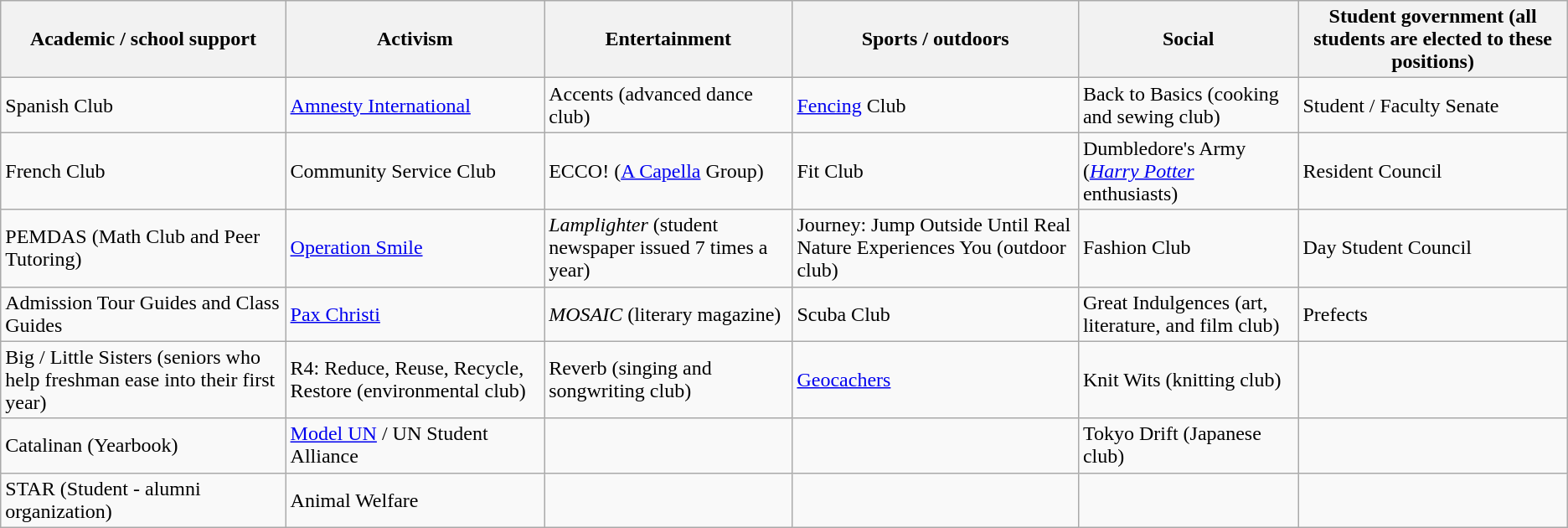<table class="wikitable" border="1">
<tr>
<th>Academic / school support</th>
<th>Activism</th>
<th>Entertainment</th>
<th>Sports / outdoors</th>
<th>Social</th>
<th>Student government (all students are elected to these positions)</th>
</tr>
<tr>
<td>Spanish Club</td>
<td><a href='#'>Amnesty International</a></td>
<td>Accents (advanced dance club)</td>
<td><a href='#'>Fencing</a> Club</td>
<td>Back to Basics (cooking and sewing club)</td>
<td>Student / Faculty Senate</td>
</tr>
<tr>
<td>French Club</td>
<td>Community Service Club</td>
<td>ECCO! (<a href='#'>A Capella</a> Group)</td>
<td>Fit Club</td>
<td>Dumbledore's Army (<em><a href='#'>Harry Potter</a></em> enthusiasts)</td>
<td>Resident Council</td>
</tr>
<tr>
<td>PEMDAS (Math Club and Peer Tutoring)</td>
<td><a href='#'>Operation Smile</a></td>
<td><em>Lamplighter</em> (student newspaper issued 7 times a year)</td>
<td>Journey: Jump Outside Until Real Nature Experiences You (outdoor club)</td>
<td>Fashion Club</td>
<td>Day Student Council</td>
</tr>
<tr>
<td>Admission Tour Guides and Class Guides</td>
<td><a href='#'>Pax Christi</a></td>
<td><em>MOSAIC</em> (literary magazine)</td>
<td>Scuba Club</td>
<td>Great Indulgences (art, literature, and film club)</td>
<td>Prefects</td>
</tr>
<tr>
<td>Big / Little Sisters (seniors who help freshman ease into their first year)</td>
<td>R4: Reduce, Reuse, Recycle, Restore (environmental club)</td>
<td>Reverb (singing and songwriting club)</td>
<td><a href='#'>Geocachers</a></td>
<td>Knit Wits (knitting club)</td>
<td></td>
</tr>
<tr>
<td>Catalinan (Yearbook)</td>
<td><a href='#'>Model UN</a> / UN Student Alliance</td>
<td></td>
<td></td>
<td>Tokyo Drift (Japanese club)</td>
<td></td>
</tr>
<tr>
<td>STAR (Student - alumni organization)</td>
<td>Animal Welfare</td>
<td></td>
<td></td>
<td></td>
<td></td>
</tr>
</table>
